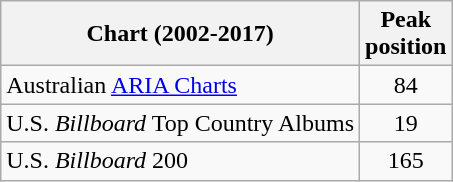<table class="wikitable">
<tr>
<th>Chart (2002-2017)</th>
<th>Peak<br>position</th>
</tr>
<tr>
<td>Australian <a href='#'>ARIA Charts</a></td>
<td align="center">84 </td>
</tr>
<tr>
<td>U.S. <em>Billboard</em> Top Country Albums</td>
<td align="center">19</td>
</tr>
<tr>
<td>U.S. <em>Billboard</em> 200</td>
<td align="center">165</td>
</tr>
</table>
